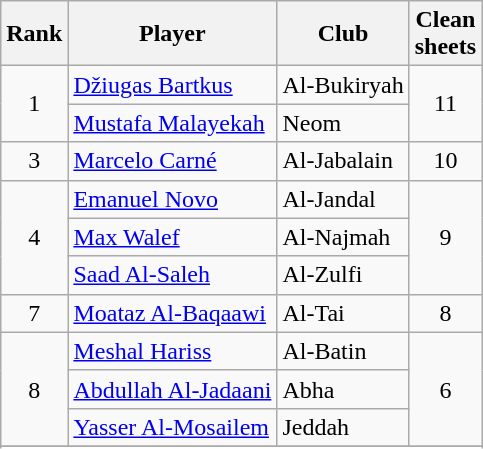<table class="wikitable" style="text-align:center">
<tr>
<th>Rank</th>
<th>Player</th>
<th>Club</th>
<th>Clean<br>sheets</th>
</tr>
<tr>
<td rowspan=2>1</td>
<td align="left"> <a href='#'>Džiugas Bartkus</a></td>
<td align="left">Al-Bukiryah</td>
<td rowspan=2>11</td>
</tr>
<tr>
<td align="left"> <a href='#'>Mustafa Malayekah</a></td>
<td align="left">Neom</td>
</tr>
<tr>
<td>3</td>
<td align="left"> <a href='#'>Marcelo Carné</a></td>
<td align="left">Al-Jabalain</td>
<td>10</td>
</tr>
<tr>
<td rowspan=3>4</td>
<td align="left"> <a href='#'>Emanuel Novo</a></td>
<td align="left">Al-Jandal</td>
<td rowspan=3>9</td>
</tr>
<tr>
<td align="left"> <a href='#'>Max Walef</a></td>
<td align="left">Al-Najmah</td>
</tr>
<tr>
<td align="left"> <a href='#'>Saad Al-Saleh</a></td>
<td align="left">Al-Zulfi</td>
</tr>
<tr>
<td>7</td>
<td align="left"> <a href='#'>Moataz Al-Baqaawi</a></td>
<td align="left">Al-Tai</td>
<td>8</td>
</tr>
<tr>
<td rowspan=3>8</td>
<td align="left"> <a href='#'>Meshal Hariss</a></td>
<td align="left">Al-Batin</td>
<td rowspan=3>6</td>
</tr>
<tr>
<td align="left"> <a href='#'>Abdullah Al-Jadaani</a></td>
<td align="left">Abha</td>
</tr>
<tr>
<td align="left"> <a href='#'>Yasser Al-Mosailem</a></td>
<td align="left">Jeddah</td>
</tr>
<tr>
</tr>
<tr>
</tr>
</table>
